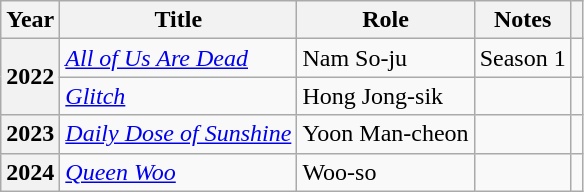<table class="wikitable plainrowheaders sortable">
<tr>
<th scope="col">Year</th>
<th scope="col">Title</th>
<th scope="col">Role</th>
<th scope="col">Notes</th>
<th scope="col" class="unsortable"></th>
</tr>
<tr>
<th scope="row" rowspan="2">2022</th>
<td><em><a href='#'>All of Us Are Dead</a></em></td>
<td>Nam So-ju</td>
<td>Season 1</td>
<td style="text-align:center"></td>
</tr>
<tr>
<td><em><a href='#'>Glitch</a></em></td>
<td>Hong Jong-sik</td>
<td></td>
<td style="text-align:center"></td>
</tr>
<tr>
<th scope="row">2023</th>
<td><em><a href='#'>Daily Dose of Sunshine</a></em></td>
<td>Yoon Man-cheon</td>
<td></td>
<td style="text-align:center"></td>
</tr>
<tr>
<th scope="row">2024</th>
<td><em><a href='#'>Queen Woo</a></em></td>
<td>Woo-so</td>
<td></td>
<td style="text-align:center"></td>
</tr>
</table>
